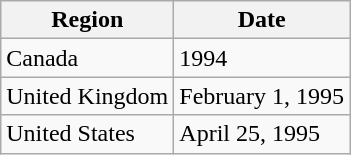<table class="wikitable">
<tr>
<th>Region</th>
<th>Date</th>
</tr>
<tr>
<td>Canada</td>
<td>1994</td>
</tr>
<tr>
<td>United Kingdom</td>
<td>February 1, 1995</td>
</tr>
<tr>
<td>United States</td>
<td>April 25, 1995</td>
</tr>
</table>
